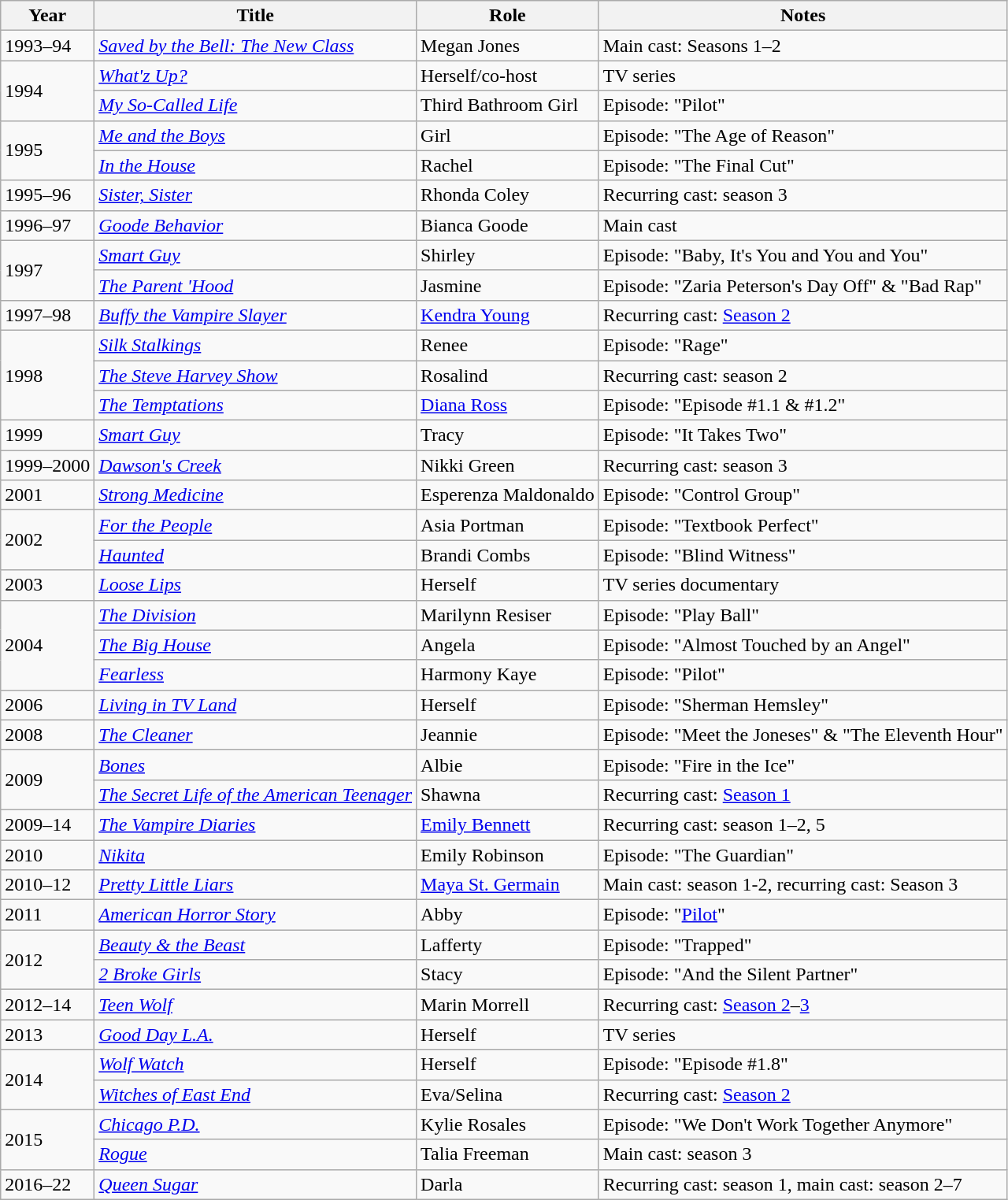<table class="wikitable sortable">
<tr>
<th>Year</th>
<th>Title</th>
<th>Role</th>
<th class="unsortable">Notes</th>
</tr>
<tr>
<td>1993–94</td>
<td><em><a href='#'>Saved by the Bell: The New Class</a></em></td>
<td>Megan Jones</td>
<td>Main cast: Seasons 1–2</td>
</tr>
<tr>
<td rowspan=2>1994</td>
<td><em><a href='#'>What'z Up?</a></em></td>
<td>Herself/co-host</td>
<td>TV series</td>
</tr>
<tr>
<td><em><a href='#'>My So-Called Life</a></em></td>
<td>Third Bathroom Girl</td>
<td>Episode: "Pilot"</td>
</tr>
<tr>
<td rowspan=2>1995</td>
<td><em><a href='#'>Me and the Boys</a></em></td>
<td>Girl</td>
<td>Episode: "The Age of Reason"</td>
</tr>
<tr>
<td><em><a href='#'>In the House</a></em></td>
<td>Rachel</td>
<td>Episode: "The Final Cut"</td>
</tr>
<tr>
<td>1995–96</td>
<td><em><a href='#'>Sister, Sister</a></em></td>
<td>Rhonda Coley</td>
<td>Recurring cast: season 3</td>
</tr>
<tr>
<td>1996–97</td>
<td><em><a href='#'>Goode Behavior</a></em></td>
<td>Bianca Goode</td>
<td>Main cast</td>
</tr>
<tr>
<td rowspan=2>1997</td>
<td><em><a href='#'>Smart Guy</a></em></td>
<td>Shirley</td>
<td>Episode: "Baby, It's You and You and You"</td>
</tr>
<tr>
<td><em><a href='#'>The Parent 'Hood</a></em></td>
<td>Jasmine</td>
<td>Episode: "Zaria Peterson's Day Off" & "Bad Rap"</td>
</tr>
<tr>
<td>1997–98</td>
<td><em><a href='#'>Buffy the Vampire Slayer</a></em></td>
<td><a href='#'>Kendra Young</a></td>
<td>Recurring cast: <a href='#'>Season 2</a></td>
</tr>
<tr>
<td rowspan=3>1998</td>
<td><em><a href='#'>Silk Stalkings</a></em></td>
<td>Renee</td>
<td>Episode: "Rage"</td>
</tr>
<tr>
<td><em><a href='#'>The Steve Harvey Show</a></em></td>
<td>Rosalind</td>
<td>Recurring cast: season 2</td>
</tr>
<tr>
<td><em><a href='#'>The Temptations</a></em></td>
<td><a href='#'>Diana Ross</a></td>
<td>Episode: "Episode #1.1 & #1.2"</td>
</tr>
<tr>
<td>1999</td>
<td><em><a href='#'>Smart Guy</a></em></td>
<td>Tracy</td>
<td>Episode: "It Takes Two"</td>
</tr>
<tr>
<td>1999–2000</td>
<td><em><a href='#'>Dawson's Creek</a></em></td>
<td>Nikki Green</td>
<td>Recurring cast: season 3</td>
</tr>
<tr>
<td>2001</td>
<td><em><a href='#'>Strong Medicine</a></em></td>
<td>Esperenza Maldonaldo</td>
<td>Episode: "Control Group"</td>
</tr>
<tr>
<td rowspan=2>2002</td>
<td><em><a href='#'>For the People</a></em></td>
<td>Asia Portman</td>
<td>Episode: "Textbook Perfect"</td>
</tr>
<tr>
<td><em><a href='#'>Haunted</a></em></td>
<td>Brandi Combs</td>
<td>Episode: "Blind Witness"</td>
</tr>
<tr>
<td>2003</td>
<td><em><a href='#'>Loose Lips</a></em></td>
<td>Herself</td>
<td>TV series documentary</td>
</tr>
<tr>
<td rowspan=3>2004</td>
<td><em><a href='#'>The Division</a></em></td>
<td>Marilynn Resiser</td>
<td>Episode: "Play Ball"</td>
</tr>
<tr>
<td><em><a href='#'>The Big House</a></em></td>
<td>Angela</td>
<td>Episode: "Almost Touched by an Angel"</td>
</tr>
<tr>
<td><em><a href='#'>Fearless</a></em></td>
<td>Harmony Kaye</td>
<td>Episode: "Pilot"</td>
</tr>
<tr>
<td>2006</td>
<td><em><a href='#'>Living in TV Land</a></em></td>
<td>Herself</td>
<td>Episode: "Sherman Hemsley"</td>
</tr>
<tr>
<td>2008</td>
<td><em><a href='#'>The Cleaner</a></em></td>
<td>Jeannie</td>
<td>Episode: "Meet the Joneses" & "The Eleventh Hour"</td>
</tr>
<tr>
<td rowspan=2>2009</td>
<td><em><a href='#'>Bones</a></em></td>
<td>Albie</td>
<td>Episode: "Fire in the Ice"</td>
</tr>
<tr>
<td><em><a href='#'>The Secret Life of the American Teenager</a></em></td>
<td>Shawna</td>
<td>Recurring cast: <a href='#'>Season 1</a></td>
</tr>
<tr>
<td>2009–14</td>
<td><em><a href='#'>The Vampire Diaries</a></em></td>
<td><a href='#'>Emily Bennett</a></td>
<td>Recurring cast: season 1–2, 5</td>
</tr>
<tr>
<td>2010</td>
<td><em><a href='#'>Nikita</a></em></td>
<td>Emily Robinson</td>
<td>Episode: "The Guardian"</td>
</tr>
<tr>
<td>2010–12</td>
<td><em><a href='#'>Pretty Little Liars</a></em></td>
<td><a href='#'>Maya St. Germain</a></td>
<td>Main cast: season 1-2, recurring cast: Season 3</td>
</tr>
<tr>
<td>2011</td>
<td><em><a href='#'>American Horror Story</a></em></td>
<td>Abby</td>
<td>Episode: "<a href='#'>Pilot</a>"</td>
</tr>
<tr>
<td rowspan=2>2012</td>
<td><em><a href='#'>Beauty & the Beast</a></em></td>
<td>Lafferty</td>
<td>Episode: "Trapped"</td>
</tr>
<tr>
<td><em><a href='#'>2 Broke Girls</a></em></td>
<td>Stacy</td>
<td>Episode: "And the Silent Partner"</td>
</tr>
<tr>
<td>2012–14</td>
<td><em><a href='#'>Teen Wolf</a></em></td>
<td>Marin Morrell</td>
<td>Recurring cast: <a href='#'>Season 2</a>–<a href='#'>3</a></td>
</tr>
<tr>
<td>2013</td>
<td><em><a href='#'>Good Day L.A.</a></em></td>
<td>Herself</td>
<td>TV series</td>
</tr>
<tr>
<td rowspan=2>2014</td>
<td><em><a href='#'>Wolf Watch</a></em></td>
<td>Herself</td>
<td>Episode: "Episode #1.8"</td>
</tr>
<tr>
<td><em><a href='#'>Witches of East End</a></em></td>
<td>Eva/Selina</td>
<td>Recurring cast: <a href='#'>Season 2</a></td>
</tr>
<tr>
<td rowspan=2>2015</td>
<td><em><a href='#'>Chicago P.D.</a></em></td>
<td>Kylie Rosales</td>
<td>Episode: "We Don't Work Together Anymore"</td>
</tr>
<tr>
<td><em><a href='#'>Rogue</a></em></td>
<td>Talia Freeman</td>
<td>Main cast: season 3</td>
</tr>
<tr>
<td>2016–22</td>
<td><em><a href='#'>Queen Sugar</a></em></td>
<td>Darla</td>
<td>Recurring cast: season 1, main cast: season 2–7</td>
</tr>
</table>
